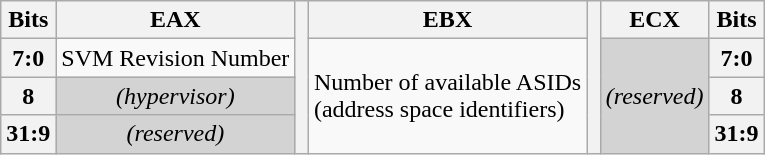<table class="wikitable">
<tr>
<th>Bits</th>
<th>EAX</th>
<th scope="col" style="width: 0.5em; border-spacing:0; padding:0px" rowspan="4"></th>
<th>EBX</th>
<th scope="col" style="width: 0.5em; border-spacing:0; padding:0px" rowspan="4"></th>
<th>ECX</th>
<th>Bits</th>
</tr>
<tr>
<th>7:0</th>
<td>SVM Revision Number</td>
<td rowspan="3">Number of available ASIDs <br>(address space identifiers)</td>
<td rowspan="3" style="text-align:center; background:lightgrey;"><em>(reserved)</em></td>
<th>7:0</th>
</tr>
<tr>
<th>8</th>
<td style="text-align:center; background:lightgrey;"><em>(hypervisor)</em></td>
<th>8</th>
</tr>
<tr>
<th>31:9</th>
<td style="text-align:center; background:lightgrey;"><em>(reserved)</em></td>
<th>31:9</th>
</tr>
</table>
